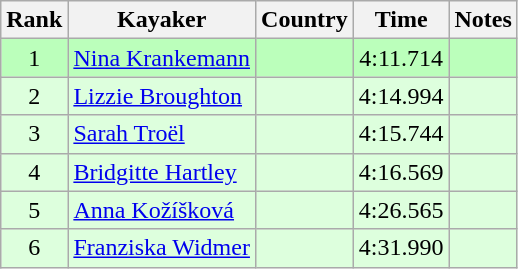<table class="wikitable" style="text-align:center">
<tr>
<th>Rank</th>
<th>Kayaker</th>
<th>Country</th>
<th>Time</th>
<th>Notes</th>
</tr>
<tr bgcolor=bbffbb>
<td>1</td>
<td align="left"><a href='#'>Nina Krankemann</a></td>
<td align="left"></td>
<td>4:11.714</td>
<td></td>
</tr>
<tr bgcolor=ddffdd>
<td>2</td>
<td align="left"><a href='#'>Lizzie Broughton</a></td>
<td align="left"></td>
<td>4:14.994</td>
<td></td>
</tr>
<tr bgcolor=ddffdd>
<td>3</td>
<td align="left"><a href='#'>Sarah Troël</a></td>
<td align="left"></td>
<td>4:15.744</td>
<td></td>
</tr>
<tr bgcolor=ddffdd>
<td>4</td>
<td align="left"><a href='#'>Bridgitte Hartley</a></td>
<td align="left"></td>
<td>4:16.569</td>
<td></td>
</tr>
<tr bgcolor=ddffdd>
<td>5</td>
<td align="left"><a href='#'>Anna Kožíšková</a></td>
<td align="left"></td>
<td>4:26.565</td>
<td></td>
</tr>
<tr bgcolor=ddffdd>
<td>6</td>
<td align="left"><a href='#'>Franziska Widmer</a></td>
<td align="left"></td>
<td>4:31.990</td>
<td></td>
</tr>
</table>
